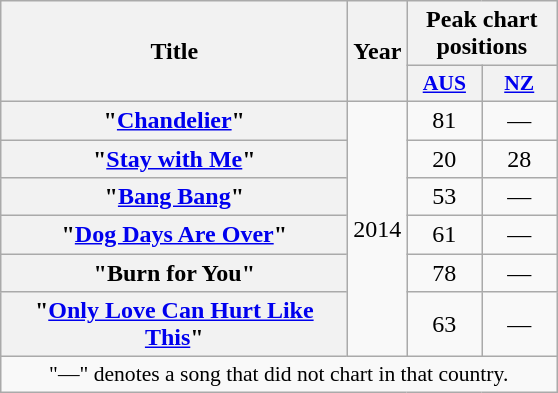<table class="wikitable plainrowheaders" style="text-align:center;">
<tr>
<th scope="col" rowspan="2" style="width:14em;">Title</th>
<th scope="col" rowspan="2">Year</th>
<th scope="col" colspan="2">Peak chart positions</th>
</tr>
<tr>
<th scope="col" style="width:3em;font-size:90%;"><a href='#'>AUS</a><br></th>
<th scope="col" style="width:3em;font-size:90%;"><a href='#'>NZ</a><br></th>
</tr>
<tr>
<th scope="row">"<a href='#'>Chandelier</a>"</th>
<td rowspan="6">2014</td>
<td>81</td>
<td>—</td>
</tr>
<tr>
<th scope="row">"<a href='#'>Stay with Me</a>"</th>
<td>20</td>
<td>28</td>
</tr>
<tr>
<th scope="row">"<a href='#'>Bang Bang</a>"</th>
<td>53</td>
<td>—</td>
</tr>
<tr>
<th scope="row">"<a href='#'>Dog Days Are Over</a>"</th>
<td>61</td>
<td>—</td>
</tr>
<tr>
<th scope="row">"Burn for You"</th>
<td>78</td>
<td>—</td>
</tr>
<tr>
<th scope="row">"<a href='#'>Only Love Can Hurt Like This</a>"</th>
<td>63</td>
<td>—</td>
</tr>
<tr>
<td colspan="4" style="font-size:90%">"—" denotes a song that did not chart in that country.</td>
</tr>
</table>
